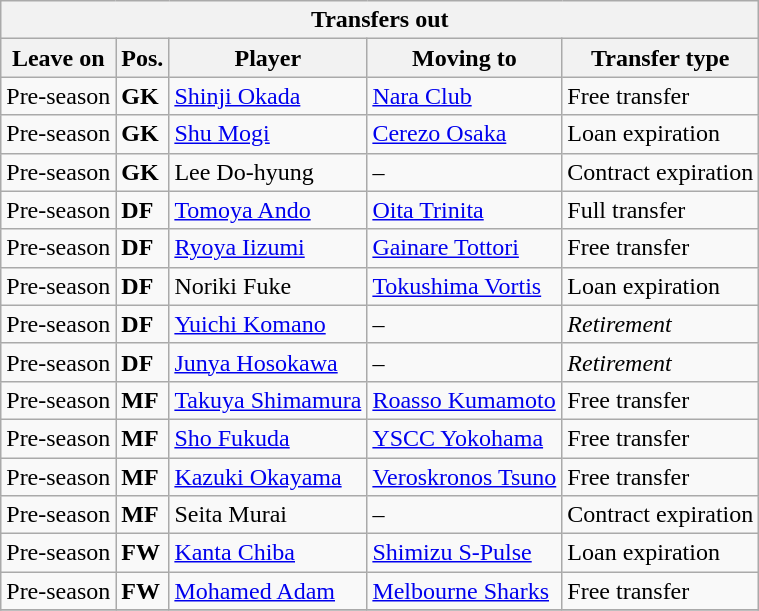<table class="wikitable sortable" style=“text-align:left;>
<tr>
<th colspan="5">Transfers out</th>
</tr>
<tr>
<th>Leave on</th>
<th>Pos.</th>
<th>Player</th>
<th>Moving to</th>
<th>Transfer type</th>
</tr>
<tr>
<td>Pre-season</td>
<td><strong>GK</strong></td>
<td> <a href='#'>Shinji Okada</a></td>
<td> <a href='#'>Nara Club</a></td>
<td>Free transfer</td>
</tr>
<tr>
<td>Pre-season</td>
<td><strong>GK</strong></td>
<td> <a href='#'>Shu Mogi</a></td>
<td> <a href='#'>Cerezo Osaka</a></td>
<td>Loan expiration</td>
</tr>
<tr>
<td>Pre-season</td>
<td><strong>GK</strong></td>
<td> Lee Do-hyung</td>
<td>–</td>
<td>Contract expiration</td>
</tr>
<tr>
<td>Pre-season</td>
<td><strong>DF</strong></td>
<td> <a href='#'>Tomoya Ando</a></td>
<td> <a href='#'>Oita Trinita</a></td>
<td>Full transfer</td>
</tr>
<tr>
<td>Pre-season</td>
<td><strong>DF</strong></td>
<td> <a href='#'>Ryoya Iizumi</a></td>
<td> <a href='#'>Gainare Tottori</a></td>
<td>Free transfer</td>
</tr>
<tr>
<td>Pre-season</td>
<td><strong>DF</strong></td>
<td> Noriki Fuke</td>
<td> <a href='#'>Tokushima Vortis</a></td>
<td>Loan expiration</td>
</tr>
<tr>
<td>Pre-season</td>
<td><strong>DF</strong></td>
<td> <a href='#'>Yuichi Komano</a></td>
<td>–</td>
<td><em>Retirement</em></td>
</tr>
<tr>
<td>Pre-season</td>
<td><strong>DF</strong></td>
<td> <a href='#'>Junya Hosokawa</a></td>
<td>–</td>
<td><em>Retirement</em></td>
</tr>
<tr>
<td>Pre-season</td>
<td><strong>MF</strong></td>
<td> <a href='#'>Takuya Shimamura</a></td>
<td> <a href='#'>Roasso Kumamoto</a></td>
<td>Free transfer</td>
</tr>
<tr>
<td>Pre-season</td>
<td><strong>MF</strong></td>
<td> <a href='#'>Sho Fukuda</a></td>
<td> <a href='#'>YSCC Yokohama</a></td>
<td>Free transfer</td>
</tr>
<tr>
<td>Pre-season</td>
<td><strong>MF</strong></td>
<td> <a href='#'>Kazuki Okayama</a></td>
<td> <a href='#'>Veroskronos Tsuno</a></td>
<td>Free transfer</td>
</tr>
<tr>
<td>Pre-season</td>
<td><strong>MF</strong></td>
<td> Seita Murai</td>
<td>–</td>
<td>Contract expiration</td>
</tr>
<tr>
<td>Pre-season</td>
<td><strong>FW</strong></td>
<td> <a href='#'>Kanta Chiba</a></td>
<td> <a href='#'>Shimizu S-Pulse</a></td>
<td>Loan expiration</td>
</tr>
<tr>
<td>Pre-season</td>
<td><strong>FW</strong></td>
<td> <a href='#'>Mohamed Adam</a></td>
<td> <a href='#'>Melbourne Sharks</a></td>
<td>Free transfer</td>
</tr>
<tr>
</tr>
</table>
